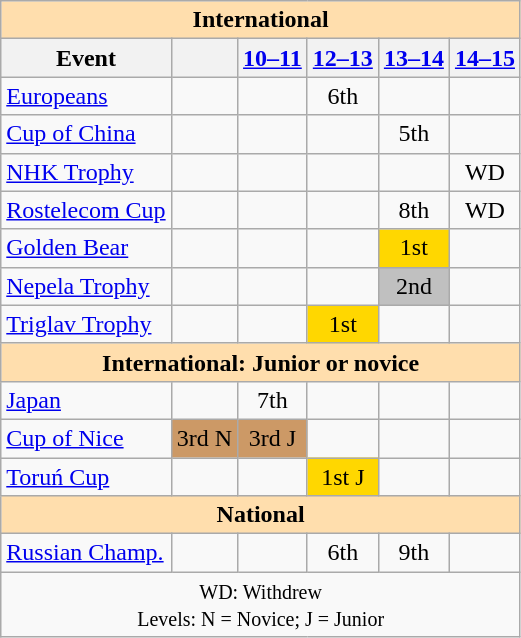<table class="wikitable" style="text-align:center">
<tr>
<th style="background-color: #ffdead; " colspan=6 align=center>International</th>
</tr>
<tr>
<th>Event</th>
<th></th>
<th><a href='#'>10–11</a></th>
<th><a href='#'>12–13</a></th>
<th><a href='#'>13–14</a></th>
<th><a href='#'>14–15</a></th>
</tr>
<tr>
<td align=left><a href='#'>Europeans</a></td>
<td></td>
<td></td>
<td>6th</td>
<td></td>
<td></td>
</tr>
<tr>
<td align=left> <a href='#'>Cup of China</a></td>
<td></td>
<td></td>
<td></td>
<td>5th</td>
<td></td>
</tr>
<tr>
<td align=left> <a href='#'>NHK Trophy</a></td>
<td></td>
<td></td>
<td></td>
<td></td>
<td>WD</td>
</tr>
<tr>
<td align=left> <a href='#'>Rostelecom Cup</a></td>
<td></td>
<td></td>
<td></td>
<td>8th</td>
<td>WD</td>
</tr>
<tr>
<td align=left><a href='#'>Golden Bear</a></td>
<td></td>
<td></td>
<td></td>
<td bgcolor=gold>1st</td>
<td></td>
</tr>
<tr>
<td align=left><a href='#'>Nepela Trophy</a></td>
<td></td>
<td></td>
<td></td>
<td bgcolor=silver>2nd</td>
<td></td>
</tr>
<tr>
<td align=left><a href='#'>Triglav Trophy</a></td>
<td></td>
<td></td>
<td bgcolor=gold>1st</td>
<td></td>
<td></td>
</tr>
<tr>
<th style="background-color: #ffdead; " colspan=6 align=center>International: Junior or novice</th>
</tr>
<tr>
<td align=left> <a href='#'>Japan</a></td>
<td></td>
<td>7th</td>
<td></td>
<td></td>
<td></td>
</tr>
<tr>
<td align=left><a href='#'>Cup of Nice</a></td>
<td bgcolor=cc9966>3rd N</td>
<td bgcolor=cc9966>3rd J</td>
<td></td>
<td></td>
<td></td>
</tr>
<tr>
<td align=left><a href='#'>Toruń Cup</a></td>
<td></td>
<td></td>
<td bgcolor=gold>1st J</td>
<td></td>
<td></td>
</tr>
<tr>
<th style="background-color: #ffdead; " colspan=6 align=center>National</th>
</tr>
<tr>
<td align=left><a href='#'>Russian Champ.</a></td>
<td></td>
<td></td>
<td>6th</td>
<td>9th</td>
<td></td>
</tr>
<tr>
<td colspan=6 align=center><small> WD: Withdrew <br> Levels: N = Novice; J = Junior </small></td>
</tr>
</table>
